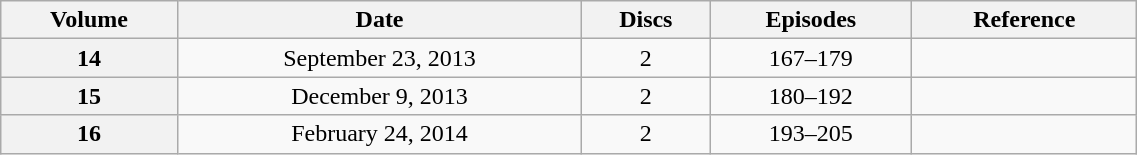<table class="wikitable" style="text-align: center; width: 60%;">
<tr>
<th scope="col" 175px;>Volume</th>
<th scope="col" 125px;>Date</th>
<th scope="col">Discs</th>
<th scope="col">Episodes</th>
<th scope="col">Reference</th>
</tr>
<tr>
<th scope="row">14</th>
<td>September 23, 2013</td>
<td>2</td>
<td>167–179</td>
<td></td>
</tr>
<tr>
<th scope="row">15</th>
<td>December 9, 2013</td>
<td>2</td>
<td>180–192</td>
<td></td>
</tr>
<tr>
<th scope="row">16</th>
<td>February 24, 2014</td>
<td>2</td>
<td>193–205</td>
<td></td>
</tr>
</table>
